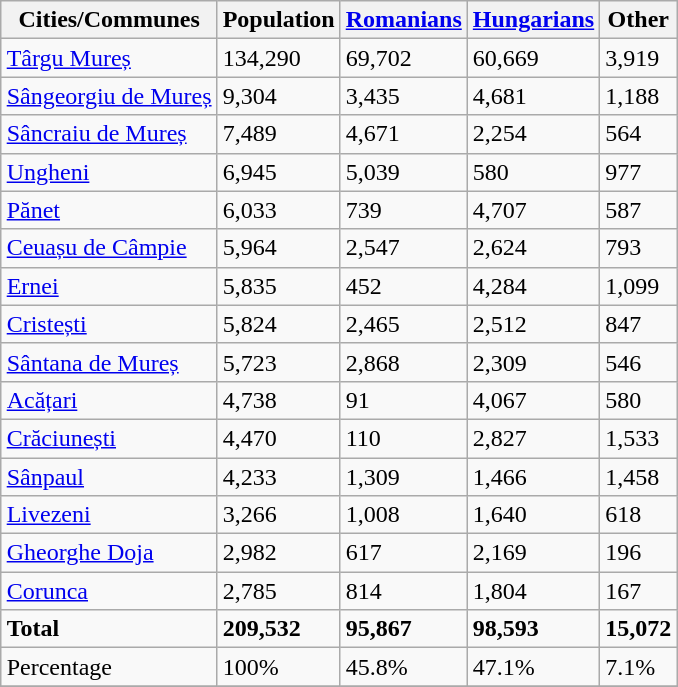<table class="wikitable sortable toccolours" style="margin:auto;">
<tr>
<th>Cities/Communes</th>
<th>Population</th>
<th><a href='#'>Romanians</a></th>
<th><a href='#'>Hungarians</a></th>
<th>Other</th>
</tr>
<tr>
<td><a href='#'>Târgu Mureș</a></td>
<td>134,290</td>
<td>69,702</td>
<td>60,669</td>
<td>3,919</td>
</tr>
<tr>
<td><a href='#'>Sângeorgiu de Mureș</a></td>
<td>9,304</td>
<td>3,435</td>
<td>4,681</td>
<td>1,188</td>
</tr>
<tr>
<td><a href='#'>Sâncraiu de Mureș</a></td>
<td>7,489</td>
<td>4,671</td>
<td>2,254</td>
<td>564</td>
</tr>
<tr>
<td><a href='#'>Ungheni</a></td>
<td>6,945</td>
<td>5,039</td>
<td>580</td>
<td>977</td>
</tr>
<tr>
<td><a href='#'>Pănet</a></td>
<td>6,033</td>
<td>739</td>
<td>4,707</td>
<td>587</td>
</tr>
<tr>
<td><a href='#'>Ceuașu de Câmpie</a></td>
<td>5,964</td>
<td>2,547</td>
<td>2,624</td>
<td>793</td>
</tr>
<tr>
<td><a href='#'>Ernei</a></td>
<td>5,835</td>
<td>452</td>
<td>4,284</td>
<td>1,099</td>
</tr>
<tr>
<td><a href='#'>Cristești</a></td>
<td>5,824</td>
<td>2,465</td>
<td>2,512</td>
<td>847</td>
</tr>
<tr>
<td><a href='#'>Sântana de Mureș</a></td>
<td>5,723</td>
<td>2,868</td>
<td>2,309</td>
<td>546</td>
</tr>
<tr>
<td><a href='#'>Acățari</a></td>
<td>4,738</td>
<td>91</td>
<td>4,067</td>
<td>580</td>
</tr>
<tr>
<td><a href='#'>Crăciunești</a></td>
<td>4,470</td>
<td>110</td>
<td>2,827</td>
<td>1,533</td>
</tr>
<tr>
<td><a href='#'>Sânpaul</a></td>
<td>4,233</td>
<td>1,309</td>
<td>1,466</td>
<td>1,458</td>
</tr>
<tr>
<td><a href='#'>Livezeni</a></td>
<td>3,266</td>
<td>1,008</td>
<td>1,640</td>
<td>618</td>
</tr>
<tr>
<td><a href='#'>Gheorghe Doja</a></td>
<td>2,982</td>
<td>617</td>
<td>2,169</td>
<td>196</td>
</tr>
<tr>
<td><a href='#'>Corunca</a></td>
<td>2,785</td>
<td>814</td>
<td>1,804</td>
<td>167</td>
</tr>
<tr>
<td><strong>Total</strong></td>
<td><strong>209,532</strong></td>
<td><strong>95,867</strong></td>
<td><strong>98,593</strong></td>
<td><strong>15,072</strong></td>
</tr>
<tr>
<td>Percentage</td>
<td>100%</td>
<td>45.8%</td>
<td>47.1%</td>
<td>7.1%</td>
</tr>
<tr>
</tr>
</table>
